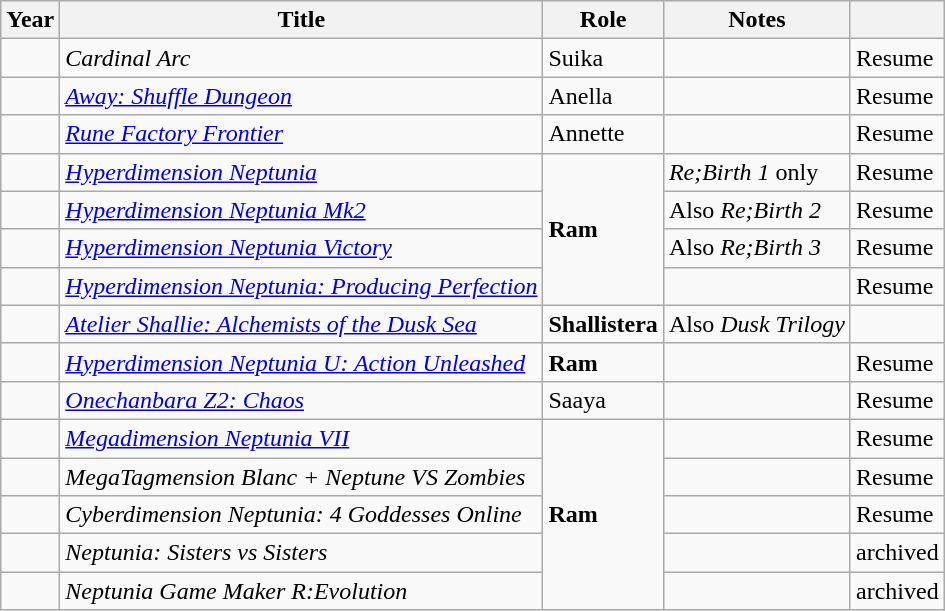<table class="wikitable sortable">
<tr>
<th scope="col">Year</th>
<th scope="col">Title</th>
<th scope="col">Role</th>
<th class="unsortable" scope="col">Notes</th>
<th class="unsortable" scope="col"></th>
</tr>
<tr>
<td></td>
<td><em>Cardinal Arc</em></td>
<td>Suika</td>
<td></td>
<td>Resume</td>
</tr>
<tr>
<td></td>
<td><em><a href='#'>Away: Shuffle Dungeon</a></em></td>
<td>Anella</td>
<td></td>
<td>Resume</td>
</tr>
<tr>
<td></td>
<td><em><a href='#'>Rune Factory Frontier</a></em></td>
<td>Annette</td>
<td></td>
<td>Resume</td>
</tr>
<tr>
<td></td>
<td><em><a href='#'>Hyperdimension Neptunia</a></em></td>
<td rowspan="4"><strong>Ram</strong></td>
<td><em>Re;Birth 1</em> only</td>
<td>Resume</td>
</tr>
<tr>
<td></td>
<td><em><a href='#'>Hyperdimension Neptunia Mk2</a></em></td>
<td>Also <em>Re;Birth 2</em></td>
<td>Resume</td>
</tr>
<tr>
<td></td>
<td><em><a href='#'>Hyperdimension Neptunia Victory</a></em></td>
<td>Also <em>Re;Birth 3</em></td>
<td>Resume</td>
</tr>
<tr>
<td></td>
<td><em><a href='#'>Hyperdimension Neptunia: Producing Perfection</a></em></td>
<td></td>
<td>Resume</td>
</tr>
<tr>
<td></td>
<td><em><a href='#'>Atelier Shallie: Alchemists of the Dusk Sea</a></em></td>
<td><strong>Shallistera</strong></td>
<td>Also <em>Dusk Trilogy</em></td>
<td></td>
</tr>
<tr>
<td></td>
<td><em><a href='#'>Hyperdimension Neptunia U: Action Unleashed</a></em></td>
<td><strong>Ram</strong></td>
<td></td>
<td>Resume</td>
</tr>
<tr>
<td></td>
<td><em><a href='#'>Onechanbara Z2: Chaos</a></em></td>
<td>Saaya</td>
<td></td>
<td>Resume</td>
</tr>
<tr>
<td></td>
<td><em><a href='#'>Megadimension Neptunia VII</a></em></td>
<td rowspan="5"><strong>Ram</strong></td>
<td></td>
<td>Resume</td>
</tr>
<tr>
<td></td>
<td><em>MegaTagmension Blanc + Neptune VS Zombies</em></td>
<td></td>
<td>Resume</td>
</tr>
<tr>
<td></td>
<td><em>Cyberdimension Neptunia: 4 Goddesses Online</em></td>
<td></td>
<td>Resume</td>
</tr>
<tr>
<td></td>
<td><em>Neptunia: Sisters vs Sisters</em></td>
<td></td>
<td>archived</td>
</tr>
<tr>
<td></td>
<td><em>Neptunia Game Maker R:Evolution</em></td>
<td></td>
<td>archived</td>
</tr>
</table>
